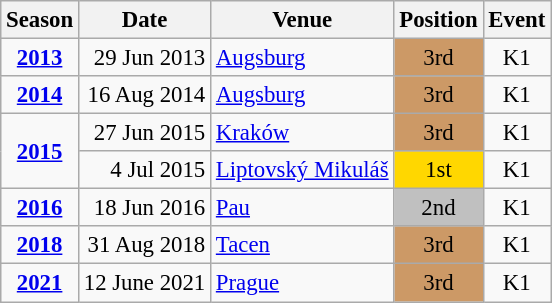<table class="wikitable" style="text-align:center; font-size:95%;">
<tr>
<th>Season</th>
<th>Date</th>
<th>Venue</th>
<th>Position</th>
<th>Event</th>
</tr>
<tr>
<td><strong><a href='#'>2013</a></strong></td>
<td align=right>29 Jun 2013</td>
<td align=left><a href='#'>Augsburg</a></td>
<td bgcolor=cc9966>3rd</td>
<td>K1</td>
</tr>
<tr>
<td><strong><a href='#'>2014</a></strong></td>
<td align=right>16 Aug 2014</td>
<td align=left><a href='#'>Augsburg</a></td>
<td bgcolor=cc9966>3rd</td>
<td>K1</td>
</tr>
<tr>
<td rowspan=2><strong><a href='#'>2015</a></strong></td>
<td align=right>27 Jun 2015</td>
<td align=left><a href='#'>Kraków</a></td>
<td bgcolor=cc9966>3rd</td>
<td>K1</td>
</tr>
<tr>
<td align=right>4 Jul 2015</td>
<td align=left><a href='#'>Liptovský Mikuláš</a></td>
<td bgcolor=gold>1st</td>
<td>K1</td>
</tr>
<tr>
<td><strong><a href='#'>2016</a></strong></td>
<td align=right>18 Jun 2016</td>
<td align=left><a href='#'>Pau</a></td>
<td bgcolor=silver>2nd</td>
<td>K1</td>
</tr>
<tr>
<td><strong><a href='#'>2018</a></strong></td>
<td align=right>31 Aug 2018</td>
<td align=left><a href='#'>Tacen</a></td>
<td bgcolor=cc9966>3rd</td>
<td>K1</td>
</tr>
<tr>
<td><strong><a href='#'>2021</a></strong></td>
<td align=right>12 June 2021</td>
<td align=left><a href='#'>Prague</a></td>
<td bgcolor=cc9966>3rd</td>
<td>K1</td>
</tr>
</table>
